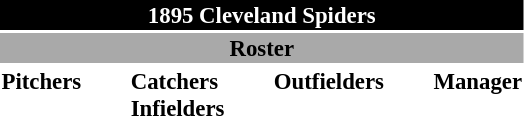<table class="toccolours" style="font-size: 95%;">
<tr>
<th colspan="10" style="background-color: #000000; color: #FFFFFF; text-align: center;">1895 Cleveland Spiders</th>
</tr>
<tr>
<td colspan="10" style="background-color: #A9A9A9; color: #000000; text-align: center;"><strong>Roster</strong></td>
</tr>
<tr>
<td valign="top"><strong>Pitchers</strong><br>




</td>
<td width="25px"></td>
<td valign="top"><strong>Catchers</strong><br>



<strong>Infielders</strong>




</td>
<td width="25px"></td>
<td valign="top"><strong>Outfielders</strong><br>



</td>
<td width="25px"></td>
<td valign="top"><strong>Manager</strong><br></td>
</tr>
</table>
